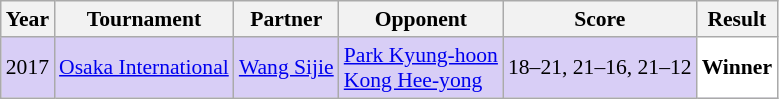<table class="sortable wikitable" style="font-size: 90%;">
<tr>
<th>Year</th>
<th>Tournament</th>
<th>Partner</th>
<th>Opponent</th>
<th>Score</th>
<th>Result</th>
</tr>
<tr style="background:#D8CEF6">
<td align="center">2017</td>
<td align="left"><a href='#'>Osaka International</a></td>
<td align="left"> <a href='#'>Wang Sijie</a></td>
<td align="left"> <a href='#'>Park Kyung-hoon</a><br> <a href='#'>Kong Hee-yong</a></td>
<td align="left">18–21, 21–16, 21–12</td>
<td style="text-align:left; background:white"> <strong>Winner</strong></td>
</tr>
</table>
